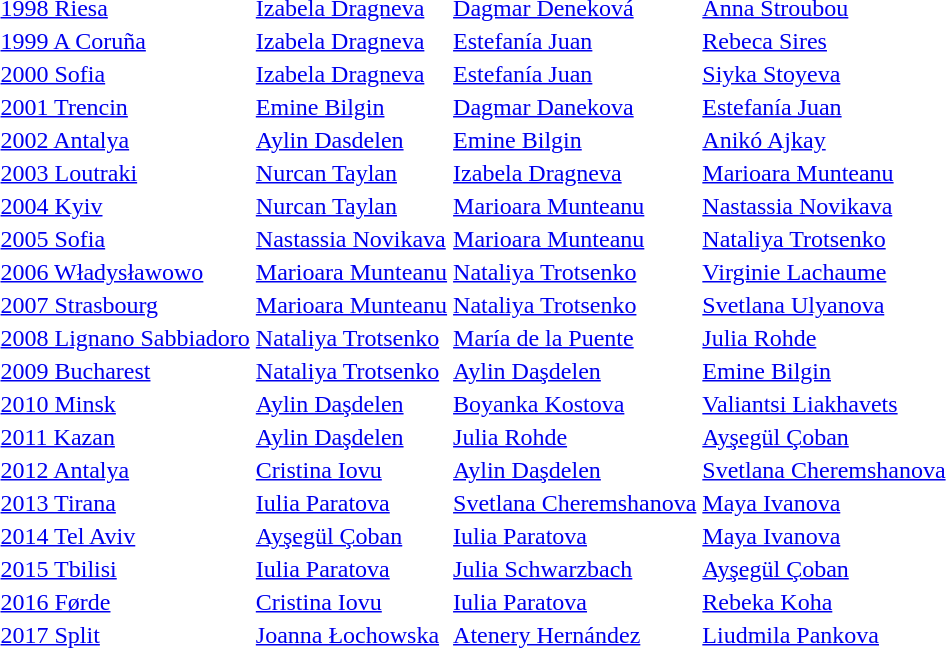<table>
<tr>
<td><a href='#'>1998 Riesa</a></td>
<td> <a href='#'>Izabela Dragneva</a></td>
<td> <a href='#'>Dagmar Deneková</a></td>
<td> <a href='#'>Anna Stroubou</a></td>
</tr>
<tr>
<td><a href='#'>1999 A Coruña</a></td>
<td> <a href='#'>Izabela Dragneva</a></td>
<td> <a href='#'>Estefanía Juan</a></td>
<td> <a href='#'>Rebeca Sires</a></td>
</tr>
<tr>
<td><a href='#'>2000 Sofia</a></td>
<td> <a href='#'>Izabela Dragneva</a></td>
<td> <a href='#'>Estefanía Juan</a></td>
<td> <a href='#'>Siyka Stoyeva</a></td>
</tr>
<tr>
<td><a href='#'>2001 Trencin</a></td>
<td> <a href='#'>Emine Bilgin</a></td>
<td> <a href='#'>Dagmar Danekova</a></td>
<td> <a href='#'>Estefanía Juan</a></td>
</tr>
<tr>
<td><a href='#'>2002 Antalya</a></td>
<td> <a href='#'>Aylin Dasdelen</a></td>
<td> <a href='#'>Emine Bilgin</a></td>
<td> <a href='#'>Anikó Ajkay</a></td>
</tr>
<tr>
<td><a href='#'>2003 Loutraki</a></td>
<td> <a href='#'>Nurcan Taylan</a></td>
<td> <a href='#'>Izabela Dragneva</a></td>
<td> <a href='#'>Marioara Munteanu</a></td>
</tr>
<tr>
<td><a href='#'>2004 Kyiv</a></td>
<td> <a href='#'>Nurcan Taylan</a></td>
<td> <a href='#'>Marioara Munteanu</a></td>
<td> <a href='#'>Nastassia Novikava</a></td>
</tr>
<tr>
<td><a href='#'>2005 Sofia</a></td>
<td> <a href='#'>Nastassia Novikava</a></td>
<td> <a href='#'>Marioara Munteanu</a></td>
<td> <a href='#'>Nataliya Trotsenko</a></td>
</tr>
<tr>
<td><a href='#'>2006 Władysławowo</a></td>
<td> <a href='#'>Marioara Munteanu</a></td>
<td> <a href='#'>Nataliya Trotsenko</a></td>
<td> <a href='#'>Virginie Lachaume</a></td>
</tr>
<tr>
<td><a href='#'>2007 Strasbourg</a></td>
<td> <a href='#'>Marioara Munteanu</a></td>
<td> <a href='#'>Nataliya Trotsenko</a></td>
<td> <a href='#'>Svetlana Ulyanova</a></td>
</tr>
<tr>
<td><a href='#'>2008 Lignano Sabbiadoro</a></td>
<td> <a href='#'>Nataliya Trotsenko</a></td>
<td> <a href='#'>María de la Puente</a></td>
<td> <a href='#'>Julia Rohde</a></td>
</tr>
<tr>
<td><a href='#'>2009 Bucharest</a></td>
<td> <a href='#'>Nataliya Trotsenko</a></td>
<td> <a href='#'>Aylin Daşdelen</a></td>
<td> <a href='#'>Emine Bilgin</a></td>
</tr>
<tr>
<td><a href='#'>2010 Minsk</a></td>
<td> <a href='#'>Aylin Daşdelen</a></td>
<td> <a href='#'>Boyanka Kostova</a></td>
<td> <a href='#'>Valiantsi Liakhavets</a></td>
</tr>
<tr>
<td><a href='#'>2011 Kazan</a></td>
<td> <a href='#'>Aylin Daşdelen</a></td>
<td> <a href='#'>Julia Rohde</a></td>
<td> <a href='#'>Ayşegül Çoban</a></td>
</tr>
<tr>
<td><a href='#'>2012 Antalya</a></td>
<td> <a href='#'>Cristina Iovu</a></td>
<td> <a href='#'>Aylin Daşdelen</a></td>
<td> <a href='#'>Svetlana Cheremshanova</a></td>
</tr>
<tr>
<td><a href='#'>2013 Tirana</a></td>
<td> <a href='#'>Iulia Paratova</a></td>
<td> <a href='#'>Svetlana Cheremshanova</a></td>
<td> <a href='#'>Maya Ivanova</a></td>
</tr>
<tr>
<td><a href='#'>2014 Tel Aviv</a></td>
<td> <a href='#'>Ayşegül Çoban</a></td>
<td> <a href='#'>Iulia Paratova</a></td>
<td> <a href='#'>Maya Ivanova</a></td>
</tr>
<tr>
<td><a href='#'>2015 Tbilisi</a></td>
<td> <a href='#'>Iulia Paratova</a></td>
<td> <a href='#'>Julia Schwarzbach</a></td>
<td> <a href='#'>Ayşegül Çoban</a></td>
</tr>
<tr>
<td><a href='#'>2016 Førde</a></td>
<td> <a href='#'>Cristina Iovu</a></td>
<td> <a href='#'>Iulia Paratova</a></td>
<td> <a href='#'>Rebeka Koha</a></td>
</tr>
<tr>
<td><a href='#'>2017 Split</a></td>
<td> <a href='#'>Joanna Łochowska</a></td>
<td> <a href='#'>Atenery Hernández</a></td>
<td> <a href='#'>Liudmila Pankova</a></td>
</tr>
</table>
